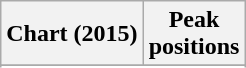<table class="wikitable sortable plainrowheaders" style="text-align:center">
<tr>
<th>Chart (2015)</th>
<th>Peak<br>positions</th>
</tr>
<tr>
</tr>
<tr>
</tr>
<tr>
</tr>
</table>
